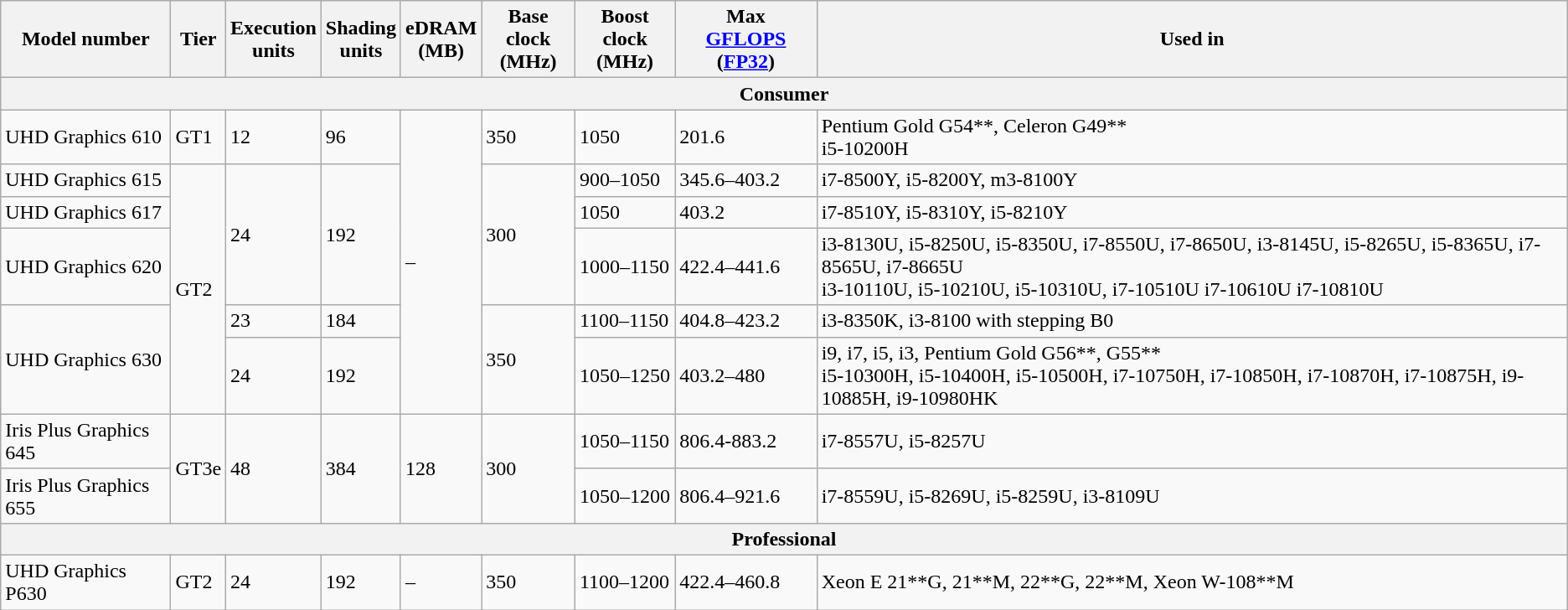<table class="wikitable">
<tr>
<th>Model number</th>
<th>Tier</th>
<th>Execution<br>units</th>
<th>Shading<br>units</th>
<th>eDRAM<br>(MB)</th>
<th>Base clock<br>(MHz)</th>
<th>Boost clock<br>(MHz)</th>
<th>Max<br><a href='#'>GFLOPS</a> (<a href='#'>FP32</a>)</th>
<th>Used in</th>
</tr>
<tr>
<th colspan=9>Consumer</th>
</tr>
<tr>
<td>UHD Graphics 610</td>
<td>GT1</td>
<td>12</td>
<td>96</td>
<td rowspan="6">–</td>
<td>350</td>
<td>1050</td>
<td>201.6</td>
<td>Pentium Gold G54**, Celeron G49**<br>i5-10200H</td>
</tr>
<tr>
<td>UHD Graphics 615</td>
<td rowspan="5">GT2</td>
<td rowspan="3">24</td>
<td rowspan="3">192</td>
<td rowspan="3">300</td>
<td>900–1050</td>
<td>345.6–403.2</td>
<td>i7-8500Y, i5-8200Y, m3-8100Y</td>
</tr>
<tr>
<td>UHD Graphics 617</td>
<td>1050</td>
<td>403.2</td>
<td>i7-8510Y, i5-8310Y, i5-8210Y</td>
</tr>
<tr>
<td>UHD Graphics 620</td>
<td>1000–1150</td>
<td>422.4–441.6</td>
<td>i3-8130U, i5-8250U, i5-8350U, i7-8550U, i7-8650U, i3-8145U, i5-8265U, i5-8365U, i7-8565U, i7-8665U<br>i3-10110U, i5-10210U, i5-10310U, i7-10510U i7-10610U i7-10810U</td>
</tr>
<tr>
<td rowspan="2">UHD Graphics 630</td>
<td>23</td>
<td>184</td>
<td rowspan="2">350</td>
<td>1100–1150</td>
<td>404.8–423.2</td>
<td>i3-8350K, i3-8100 with stepping B0</td>
</tr>
<tr>
<td>24</td>
<td>192</td>
<td>1050–1250</td>
<td>403.2–480</td>
<td>i9, i7, i5, i3, Pentium Gold G56**, G55**<br>i5-10300H, i5-10400H, i5-10500H, i7-10750H, i7-10850H, i7-10870H, i7-10875H, i9-10885H, i9-10980HK</td>
</tr>
<tr>
<td>Iris Plus Graphics 645</td>
<td rowspan="2">GT3e</td>
<td rowspan="2">48</td>
<td rowspan="2">384</td>
<td rowspan="2">128</td>
<td rowspan="2">300</td>
<td>1050–1150</td>
<td>806.4-883.2</td>
<td>i7-8557U, i5-8257U</td>
</tr>
<tr>
<td>Iris Plus Graphics 655</td>
<td>1050–1200</td>
<td>806.4–921.6</td>
<td>i7-8559U, i5-8269U, i5-8259U, i3-8109U</td>
</tr>
<tr>
<th colspan=9>Professional</th>
</tr>
<tr>
<td>UHD Graphics P630</td>
<td>GT2</td>
<td>24</td>
<td>192</td>
<td>–</td>
<td>350</td>
<td>1100–1200</td>
<td>422.4–460.8</td>
<td>Xeon E 21**G, 21**M, 22**G, 22**M, Xeon W-108**M</td>
</tr>
</table>
